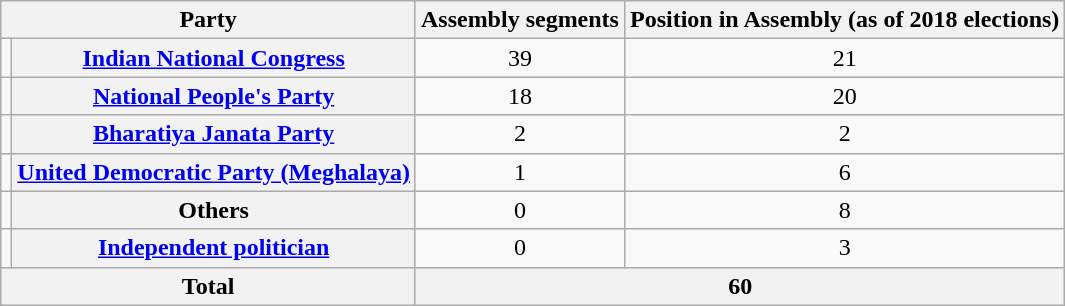<table class="wikitable" style="text-align:center">
<tr>
<th colspan=2>Party</th>
<th>Assembly segments</th>
<th>Position in Assembly (as of 2018 elections)</th>
</tr>
<tr>
<td></td>
<th><a href='#'>Indian National Congress</a></th>
<td>39</td>
<td>21</td>
</tr>
<tr>
<td></td>
<th><a href='#'>National People's Party</a></th>
<td>18</td>
<td>20</td>
</tr>
<tr>
<td></td>
<th><a href='#'>Bharatiya Janata Party</a></th>
<td>2</td>
<td>2</td>
</tr>
<tr>
<td></td>
<th><a href='#'>United Democratic Party (Meghalaya)</a></th>
<td>1</td>
<td>6</td>
</tr>
<tr>
<td bgcolor=#FAF8FA></td>
<th>Others</th>
<td>0</td>
<td>8</td>
</tr>
<tr>
<td></td>
<th><a href='#'>Independent politician</a></th>
<td>0</td>
<td>3</td>
</tr>
<tr>
<th colspan=2>Total</th>
<th colspan=2>60</th>
</tr>
</table>
